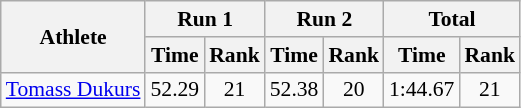<table class="wikitable"  border="1" style="font-size:90%">
<tr>
<th rowspan="2">Athlete</th>
<th colspan="2">Run 1</th>
<th colspan="2">Run 2</th>
<th colspan="2">Total</th>
</tr>
<tr>
<th>Time</th>
<th>Rank</th>
<th>Time</th>
<th>Rank</th>
<th>Time</th>
<th>Rank</th>
</tr>
<tr>
<td><a href='#'>Tomass Dukurs</a></td>
<td align="center">52.29</td>
<td align="center">21</td>
<td align="center">52.38</td>
<td align="center">20</td>
<td align="center">1:44.67</td>
<td align="center">21</td>
</tr>
</table>
